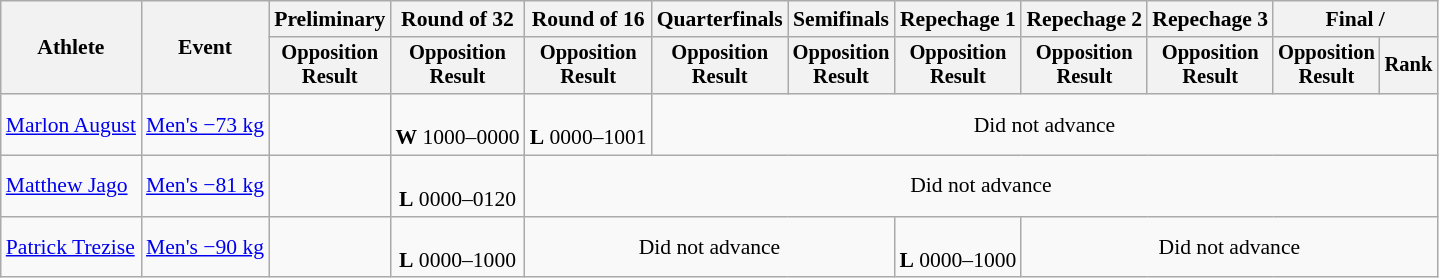<table class="wikitable" style="font-size:90%">
<tr>
<th rowspan="2">Athlete</th>
<th rowspan="2">Event</th>
<th>Preliminary</th>
<th>Round of 32</th>
<th>Round of 16</th>
<th>Quarterfinals</th>
<th>Semifinals</th>
<th>Repechage 1</th>
<th>Repechage 2</th>
<th>Repechage 3</th>
<th colspan=2>Final / </th>
</tr>
<tr style="font-size:95%">
<th>Opposition<br>Result</th>
<th>Opposition<br>Result</th>
<th>Opposition<br>Result</th>
<th>Opposition<br>Result</th>
<th>Opposition<br>Result</th>
<th>Opposition<br>Result</th>
<th>Opposition<br>Result</th>
<th>Opposition<br>Result</th>
<th>Opposition<br>Result</th>
<th>Rank</th>
</tr>
<tr align=center>
<td align=left><a href='#'>Marlon August</a></td>
<td align=left><a href='#'>Men's −73 kg</a></td>
<td></td>
<td><br><strong>W</strong> 1000–0000</td>
<td><br><strong>L</strong> 0000–1001</td>
<td colspan=7>Did not advance</td>
</tr>
<tr align=center>
<td align=left><a href='#'>Matthew Jago</a></td>
<td align=left><a href='#'>Men's −81 kg</a></td>
<td></td>
<td><br><strong>L</strong> 0000–0120</td>
<td colspan=8>Did not advance</td>
</tr>
<tr align=center>
<td align=left><a href='#'>Patrick Trezise</a></td>
<td align=left><a href='#'>Men's −90 kg</a></td>
<td></td>
<td><br><strong>L</strong> 0000–1000</td>
<td colspan=3>Did not advance</td>
<td><br><strong>L</strong> 0000–1000</td>
<td colspan=4>Did not advance</td>
</tr>
</table>
